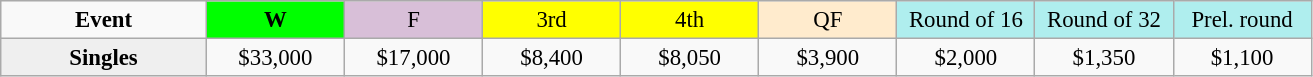<table class=wikitable style=font-size:95%;text-align:center>
<tr>
<td style="width:130px"><strong>Event</strong></td>
<td style="width:85px; background:lime"><strong>W</strong></td>
<td style="width:85px; background:thistle">F</td>
<td style="width:85px; background:#ffff00">3rd</td>
<td style="width:85px; background:#ffff00">4th</td>
<td style="width:85px; background:#ffebcd">QF</td>
<td style="width:85px; background:#afeeee">Round of 16</td>
<td style="width:85px; background:#afeeee">Round of 32</td>
<td style="width:85px; background:#afeeee">Prel. round</td>
</tr>
<tr>
<th style=background:#efefef>Singles </th>
<td>$33,000</td>
<td>$17,000</td>
<td>$8,400</td>
<td>$8,050</td>
<td>$3,900</td>
<td>$2,000</td>
<td>$1,350</td>
<td>$1,100</td>
</tr>
</table>
